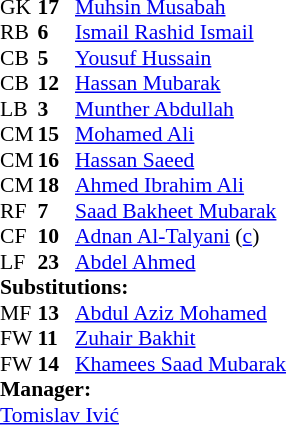<table style="font-size: 90%" cellspacing="0" cellpadding="0">
<tr>
<th width="25"></th>
<th width="25"></th>
</tr>
<tr>
<td>GK</td>
<td><strong>17</strong></td>
<td><a href='#'>Muhsin Musabah</a></td>
</tr>
<tr>
<td>RB</td>
<td><strong>6</strong></td>
<td><a href='#'>Ismail Rashid Ismail</a></td>
</tr>
<tr>
<td>CB</td>
<td><strong>5</strong></td>
<td><a href='#'>Yousuf Hussain</a></td>
</tr>
<tr>
<td>CB</td>
<td><strong>12</strong></td>
<td><a href='#'>Hassan Mubarak</a></td>
</tr>
<tr>
<td>LB</td>
<td><strong>3</strong></td>
<td><a href='#'>Munther Abdullah</a></td>
</tr>
<tr>
<td>CM</td>
<td><strong>15</strong></td>
<td><a href='#'>Mohamed Ali</a></td>
</tr>
<tr>
<td>CM</td>
<td><strong>16</strong></td>
<td><a href='#'>Hassan Saeed</a></td>
<td></td>
</tr>
<tr>
<td>CM</td>
<td><strong>18</strong></td>
<td><a href='#'>Ahmed Ibrahim Ali</a></td>
<td></td>
</tr>
<tr>
<td>RF</td>
<td><strong>7</strong></td>
<td><a href='#'>Saad Bakheet Mubarak</a></td>
<td></td>
<td></td>
</tr>
<tr>
<td>CF</td>
<td><strong>10</strong></td>
<td><a href='#'>Adnan Al-Talyani</a> (<a href='#'>c</a>)</td>
<td></td>
<td></td>
</tr>
<tr>
<td>LF</td>
<td><strong>23</strong></td>
<td><a href='#'>Abdel Ahmed</a></td>
<td></td>
<td></td>
</tr>
<tr>
<td colspan=3><strong>Substitutions:</strong></td>
</tr>
<tr>
<td>MF</td>
<td><strong>13</strong></td>
<td><a href='#'>Abdul Aziz Mohamed</a></td>
<td></td>
<td></td>
</tr>
<tr>
<td>FW</td>
<td><strong>11</strong></td>
<td><a href='#'>Zuhair Bakhit</a></td>
<td></td>
<td></td>
</tr>
<tr>
<td>FW</td>
<td><strong>14</strong></td>
<td><a href='#'>Khamees Saad Mubarak</a></td>
<td></td>
<td></td>
</tr>
<tr>
<td colspan=3><strong>Manager:</strong></td>
</tr>
<tr>
<td colspan=3> <a href='#'>Tomislav Ivić</a></td>
</tr>
<tr>
</tr>
</table>
